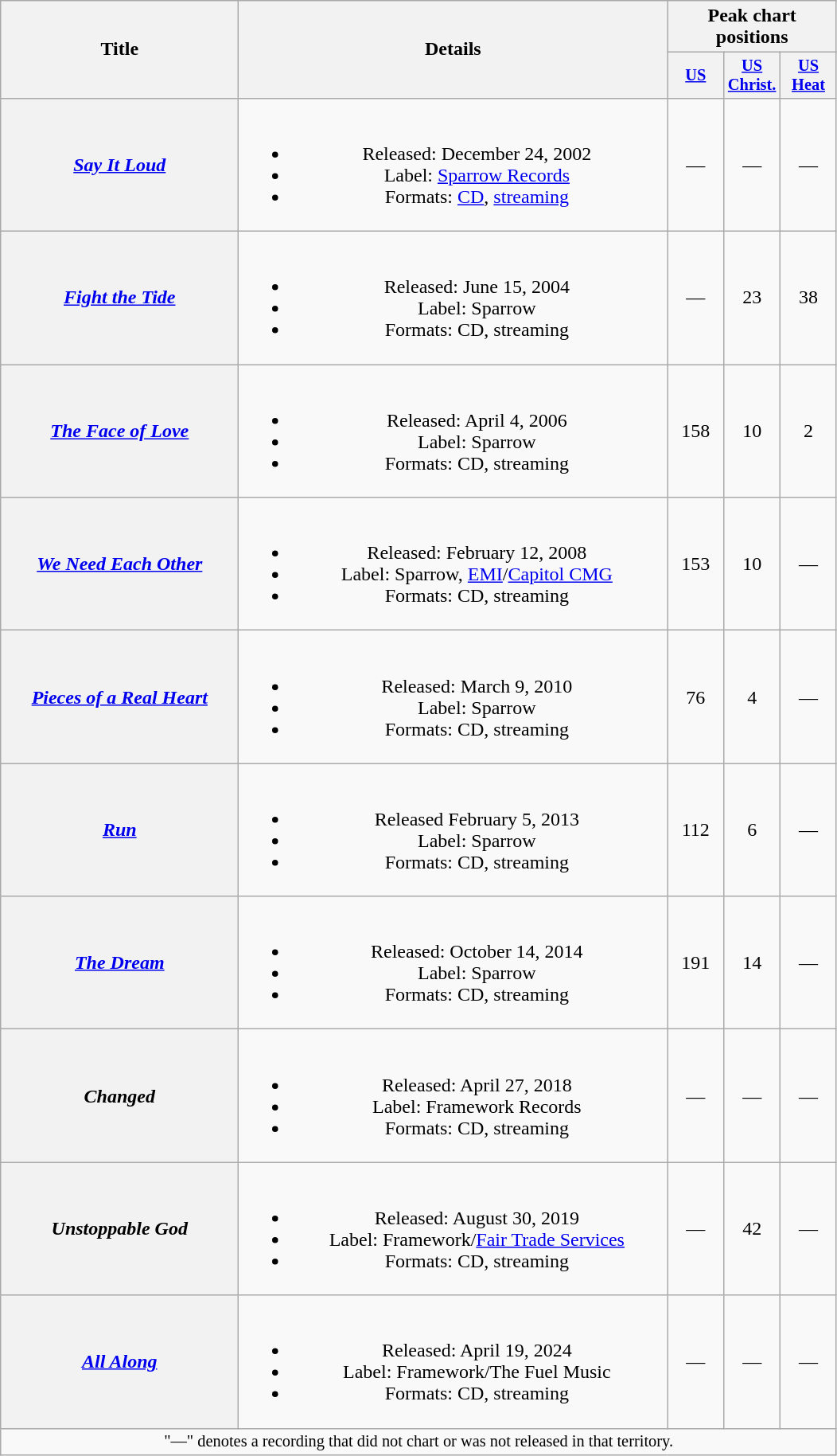<table class="wikitable plainrowheaders" style="text-align:center;">
<tr>
<th rowspan="2" scope="col" style="width:12em;">Title</th>
<th rowspan="2" scope="col" style="width:22em;">Details</th>
<th colspan="3">Peak chart positions</th>
</tr>
<tr>
<th scope="col" style="width:3em;font-size:85%;"><a href='#'>US</a><br></th>
<th scope="col" style="width:3em;font-size:85%;"><a href='#'>US Christ.</a><br></th>
<th scope="col" style="width:3em;font-size:85%;"><a href='#'>US Heat</a><br></th>
</tr>
<tr>
<th scope="row"><em><a href='#'>Say It Loud</a></em></th>
<td><br><ul><li>Released: December 24, 2002</li><li>Label: <a href='#'>Sparrow Records</a></li><li>Formats: <a href='#'>CD</a>, <a href='#'>streaming</a></li></ul></td>
<td>—</td>
<td>—</td>
<td>—</td>
</tr>
<tr>
<th scope="row"><em><a href='#'>Fight the Tide</a></em></th>
<td><br><ul><li>Released: June 15, 2004</li><li>Label: Sparrow</li><li>Formats: CD, streaming</li></ul></td>
<td>—</td>
<td>23</td>
<td>38</td>
</tr>
<tr>
<th scope="row"><a href='#'><em>The Face of Love</em></a></th>
<td><br><ul><li>Released: April 4, 2006</li><li>Label: Sparrow</li><li>Formats: CD, streaming</li></ul></td>
<td>158</td>
<td>10</td>
<td>2</td>
</tr>
<tr>
<th scope="row"><em><a href='#'>We Need Each Other</a></em></th>
<td><br><ul><li>Released: February 12, 2008</li><li>Label: Sparrow, <a href='#'>EMI</a>/<a href='#'>Capitol CMG</a></li><li>Formats: CD, streaming</li></ul></td>
<td>153</td>
<td>10</td>
<td>—</td>
</tr>
<tr>
<th scope="row"><em><a href='#'>Pieces of a Real Heart</a></em></th>
<td><br><ul><li>Released: March 9, 2010</li><li>Label: Sparrow</li><li>Formats: CD, streaming</li></ul></td>
<td>76</td>
<td>4</td>
<td>—</td>
</tr>
<tr>
<th scope="row"><a href='#'><em>Run</em></a></th>
<td><br><ul><li>Released February 5, 2013</li><li>Label: Sparrow</li><li>Formats: CD, streaming</li></ul></td>
<td>112</td>
<td>6</td>
<td>—</td>
</tr>
<tr>
<th scope="row"><em><a href='#'>The Dream</a></em></th>
<td><br><ul><li>Released: October 14, 2014</li><li>Label: Sparrow</li><li>Formats: CD, streaming</li></ul></td>
<td>191</td>
<td>14</td>
<td>—</td>
</tr>
<tr>
<th scope="row"><em>Changed</em></th>
<td><br><ul><li>Released: April 27, 2018</li><li>Label: Framework Records</li><li>Formats: CD, streaming</li></ul></td>
<td>—</td>
<td>—</td>
<td>—</td>
</tr>
<tr>
<th scope="row"><em>Unstoppable God</em></th>
<td><br><ul><li>Released: August 30, 2019</li><li>Label: Framework/<a href='#'>Fair Trade Services</a></li><li>Formats: CD, streaming</li></ul></td>
<td>—</td>
<td>42</td>
<td>—</td>
</tr>
<tr>
<th scope="row"><em><a href='#'>All Along</a></em></th>
<td><br><ul><li>Released: April 19, 2024</li><li>Label: Framework/The Fuel Music</li><li>Formats: CD, streaming</li></ul></td>
<td>—</td>
<td>—</td>
<td>—</td>
</tr>
<tr>
<td colspan="5" style="font-size:85%">"—" denotes a recording that did not chart or was not released in that territory.</td>
</tr>
</table>
